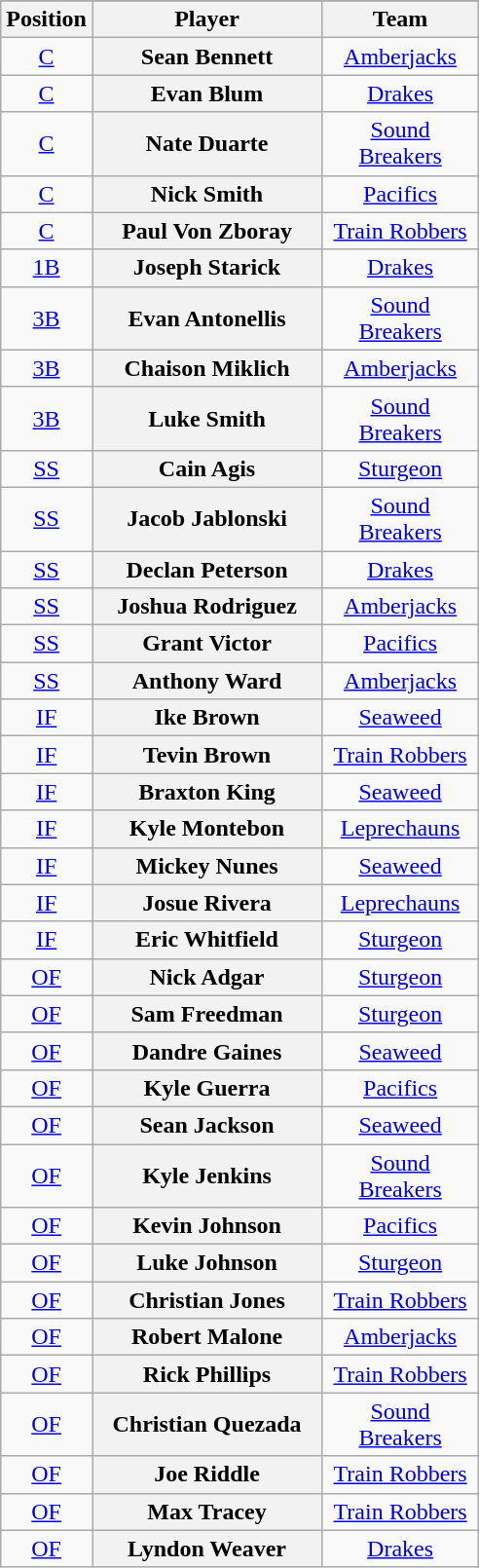<table class="wikitable sortable plainrowheaders" style="text-align:center;">
<tr>
</tr>
<tr>
<th scope="col">Position</th>
<th scope="col" style="width:150px;">Player</th>
<th scope="col" style="width:100px;">Team</th>
</tr>
<tr>
<td><a href='#'>C</a></td>
<th scope="row" style="text-align:center">Sean Bennett</th>
<td><a href='#'>Amberjacks</a></td>
</tr>
<tr>
<td><a href='#'>C</a></td>
<th scope="row" style="text-align:center">Evan Blum</th>
<td><a href='#'>Drakes</a></td>
</tr>
<tr>
<td><a href='#'>C</a></td>
<th scope="row" style="text-align:center">Nate Duarte</th>
<td><a href='#'>Sound Breakers</a></td>
</tr>
<tr>
<td><a href='#'>C</a></td>
<th scope="row" style="text-align:center">Nick Smith</th>
<td><a href='#'>Pacifics</a></td>
</tr>
<tr>
<td><a href='#'>C</a></td>
<th scope="row" style="text-align:center">Paul Von Zboray</th>
<td><a href='#'>Train Robbers</a></td>
</tr>
<tr>
<td><a href='#'>1B</a></td>
<th scope="row" style="text-align:center">Joseph Starick</th>
<td><a href='#'>Drakes</a></td>
</tr>
<tr>
<td><a href='#'>3B</a></td>
<th scope="row" style="text-align:center">Evan Antonellis</th>
<td><a href='#'>Sound Breakers</a></td>
</tr>
<tr>
<td><a href='#'>3B</a></td>
<th scope="row" style="text-align:center">Chaison Miklich</th>
<td><a href='#'>Amberjacks</a></td>
</tr>
<tr>
<td><a href='#'>3B</a></td>
<th scope="row" style="text-align:center">Luke Smith</th>
<td><a href='#'>Sound Breakers</a></td>
</tr>
<tr>
<td><a href='#'>SS</a></td>
<th scope="row" style="text-align:center">Cain Agis</th>
<td><a href='#'>Sturgeon</a></td>
</tr>
<tr>
<td><a href='#'>SS</a></td>
<th scope="row" style="text-align:center">Jacob Jablonski</th>
<td><a href='#'>Sound Breakers</a></td>
</tr>
<tr>
<td><a href='#'>SS</a></td>
<th scope="row" style="text-align:center">Declan Peterson</th>
<td><a href='#'>Drakes</a></td>
</tr>
<tr>
<td><a href='#'>SS</a></td>
<th scope="row" style="text-align:center">Joshua Rodriguez</th>
<td><a href='#'>Amberjacks</a></td>
</tr>
<tr>
<td><a href='#'>SS</a></td>
<th scope="row" style="text-align:center">Grant Victor</th>
<td><a href='#'>Pacifics</a></td>
</tr>
<tr>
<td><a href='#'>SS</a></td>
<th scope="row" style="text-align:center">Anthony Ward</th>
<td><a href='#'>Amberjacks</a></td>
</tr>
<tr>
<td><a href='#'>IF</a></td>
<th scope="row" style="text-align:center">Ike Brown</th>
<td><a href='#'>Seaweed</a></td>
</tr>
<tr>
<td><a href='#'>IF</a></td>
<th scope="row" style="text-align:center">Tevin Brown</th>
<td><a href='#'>Train Robbers</a></td>
</tr>
<tr>
<td><a href='#'>IF</a></td>
<th scope="row" style="text-align:center">Braxton King</th>
<td><a href='#'>Seaweed</a></td>
</tr>
<tr>
<td><a href='#'>IF</a></td>
<th scope="row" style="text-align:center">Kyle Montebon</th>
<td><a href='#'>Leprechauns</a></td>
</tr>
<tr>
<td><a href='#'>IF</a></td>
<th scope="row" style="text-align:center">Mickey Nunes</th>
<td><a href='#'>Seaweed</a></td>
</tr>
<tr>
<td><a href='#'>IF</a></td>
<th scope="row" style="text-align:center">Josue Rivera</th>
<td><a href='#'>Leprechauns</a></td>
</tr>
<tr>
<td><a href='#'>IF</a></td>
<th scope="row" style="text-align:center">Eric Whitfield</th>
<td><a href='#'>Sturgeon</a></td>
</tr>
<tr>
<td><a href='#'>OF</a></td>
<th scope="row" style="text-align:center">Nick Adgar</th>
<td><a href='#'>Sturgeon</a></td>
</tr>
<tr>
<td><a href='#'>OF</a></td>
<th scope="row" style="text-align:center">Sam Freedman</th>
<td><a href='#'>Sturgeon</a></td>
</tr>
<tr>
<td><a href='#'>OF</a></td>
<th scope="row" style="text-align:center">Dandre Gaines</th>
<td><a href='#'>Seaweed</a></td>
</tr>
<tr>
<td><a href='#'>OF</a></td>
<th scope="row" style="text-align:center">Kyle Guerra</th>
<td><a href='#'>Pacifics</a></td>
</tr>
<tr>
<td><a href='#'>OF</a></td>
<th scope="row" style="text-align:center">Sean Jackson</th>
<td><a href='#'>Seaweed</a></td>
</tr>
<tr>
<td><a href='#'>OF</a></td>
<th scope="row" style="text-align:center">Kyle Jenkins</th>
<td><a href='#'>Sound Breakers</a></td>
</tr>
<tr>
<td><a href='#'>OF</a></td>
<th scope="row" style="text-align:center">Kevin Johnson</th>
<td><a href='#'>Pacifics</a></td>
</tr>
<tr>
<td><a href='#'>OF</a></td>
<th scope="row" style="text-align:center">Luke Johnson</th>
<td><a href='#'>Sturgeon</a></td>
</tr>
<tr>
<td><a href='#'>OF</a></td>
<th scope="row" style="text-align:center">Christian Jones</th>
<td><a href='#'>Train Robbers</a></td>
</tr>
<tr>
<td><a href='#'>OF</a></td>
<th scope="row" style="text-align:center">Robert Malone</th>
<td><a href='#'>Amberjacks</a></td>
</tr>
<tr>
<td><a href='#'>OF</a></td>
<th scope="row" style="text-align:center">Rick Phillips</th>
<td><a href='#'>Train Robbers</a></td>
</tr>
<tr>
<td><a href='#'>OF</a></td>
<th scope="row" style="text-align:center">Christian Quezada</th>
<td><a href='#'>Sound Breakers</a></td>
</tr>
<tr>
<td><a href='#'>OF</a></td>
<th scope="row" style="text-align:center">Joe Riddle</th>
<td><a href='#'>Train Robbers</a></td>
</tr>
<tr>
<td><a href='#'>OF</a></td>
<th scope="row" style="text-align:center">Max Tracey</th>
<td><a href='#'>Train Robbers</a></td>
</tr>
<tr>
<td><a href='#'>OF</a></td>
<th scope="row" style="text-align:center">Lyndon Weaver</th>
<td><a href='#'>Drakes</a></td>
</tr>
</table>
